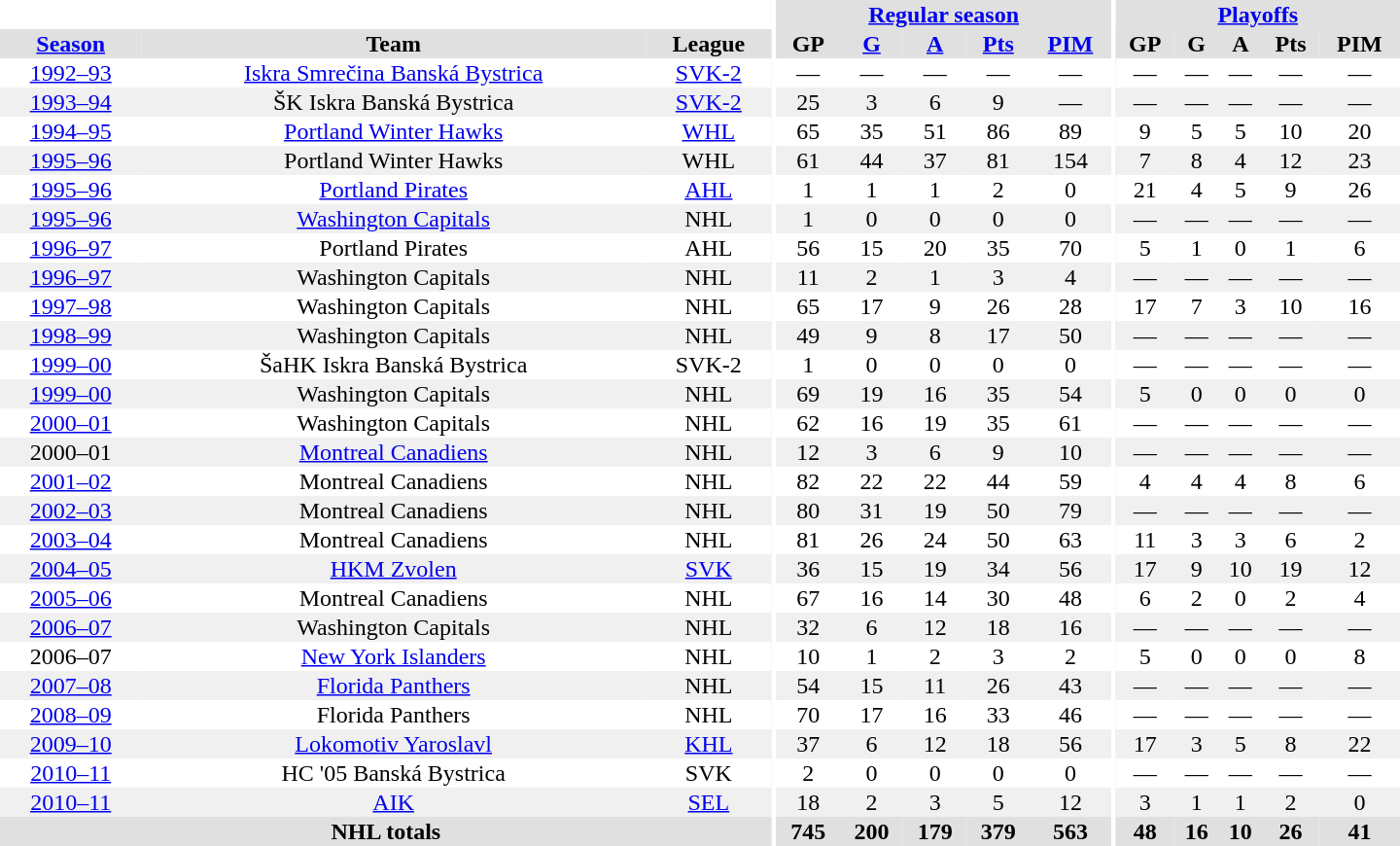<table border="0" cellpadding="1" cellspacing="0" style="text-align:center; width:60em">
<tr bgcolor="#e0e0e0">
<th colspan="3" bgcolor="#ffffff"></th>
<th rowspan="100" bgcolor="#ffffff"></th>
<th colspan="5"><a href='#'>Regular season</a></th>
<th rowspan="100" bgcolor="#ffffff"></th>
<th colspan="5"><a href='#'>Playoffs</a></th>
</tr>
<tr bgcolor="#e0e0e0">
<th><a href='#'>Season</a></th>
<th>Team</th>
<th>League</th>
<th>GP</th>
<th><a href='#'>G</a></th>
<th><a href='#'>A</a></th>
<th><a href='#'>Pts</a></th>
<th><a href='#'>PIM</a></th>
<th>GP</th>
<th>G</th>
<th>A</th>
<th>Pts</th>
<th>PIM</th>
</tr>
<tr>
<td><a href='#'>1992–93</a></td>
<td><a href='#'>Iskra Smrečina Banská Bystrica</a></td>
<td><a href='#'>SVK-2</a></td>
<td>—</td>
<td>—</td>
<td>—</td>
<td>—</td>
<td>—</td>
<td>—</td>
<td>—</td>
<td>—</td>
<td>—</td>
<td>—</td>
</tr>
<tr bgcolor="#f0f0f0">
<td><a href='#'>1993–94</a></td>
<td>ŠK Iskra Banská Bystrica</td>
<td><a href='#'>SVK-2</a></td>
<td>25</td>
<td>3</td>
<td>6</td>
<td>9</td>
<td>—</td>
<td>—</td>
<td>—</td>
<td>—</td>
<td>—</td>
<td>—</td>
</tr>
<tr>
<td><a href='#'>1994–95</a></td>
<td><a href='#'>Portland Winter Hawks</a></td>
<td><a href='#'>WHL</a></td>
<td>65</td>
<td>35</td>
<td>51</td>
<td>86</td>
<td>89</td>
<td>9</td>
<td>5</td>
<td>5</td>
<td>10</td>
<td>20</td>
</tr>
<tr bgcolor="#f0f0f0">
<td><a href='#'>1995–96</a></td>
<td>Portland Winter Hawks</td>
<td>WHL</td>
<td>61</td>
<td>44</td>
<td>37</td>
<td>81</td>
<td>154</td>
<td>7</td>
<td>8</td>
<td>4</td>
<td>12</td>
<td>23</td>
</tr>
<tr>
<td><a href='#'>1995–96</a></td>
<td><a href='#'>Portland Pirates</a></td>
<td><a href='#'>AHL</a></td>
<td>1</td>
<td>1</td>
<td>1</td>
<td>2</td>
<td>0</td>
<td>21</td>
<td>4</td>
<td>5</td>
<td>9</td>
<td>26</td>
</tr>
<tr bgcolor="#f0f0f0">
<td><a href='#'>1995–96</a></td>
<td><a href='#'>Washington Capitals</a></td>
<td>NHL</td>
<td>1</td>
<td>0</td>
<td>0</td>
<td>0</td>
<td>0</td>
<td>—</td>
<td>—</td>
<td>—</td>
<td>—</td>
<td>—</td>
</tr>
<tr>
<td><a href='#'>1996–97</a></td>
<td>Portland Pirates</td>
<td>AHL</td>
<td>56</td>
<td>15</td>
<td>20</td>
<td>35</td>
<td>70</td>
<td>5</td>
<td>1</td>
<td>0</td>
<td>1</td>
<td>6</td>
</tr>
<tr bgcolor="#f0f0f0">
<td><a href='#'>1996–97</a></td>
<td>Washington Capitals</td>
<td>NHL</td>
<td>11</td>
<td>2</td>
<td>1</td>
<td>3</td>
<td>4</td>
<td>—</td>
<td>—</td>
<td>—</td>
<td>—</td>
<td>—</td>
</tr>
<tr>
<td><a href='#'>1997–98</a></td>
<td>Washington Capitals</td>
<td>NHL</td>
<td>65</td>
<td>17</td>
<td>9</td>
<td>26</td>
<td>28</td>
<td>17</td>
<td>7</td>
<td>3</td>
<td>10</td>
<td>16</td>
</tr>
<tr bgcolor="#f0f0f0">
<td><a href='#'>1998–99</a></td>
<td>Washington Capitals</td>
<td>NHL</td>
<td>49</td>
<td>9</td>
<td>8</td>
<td>17</td>
<td>50</td>
<td>—</td>
<td>—</td>
<td>—</td>
<td>—</td>
<td>—</td>
</tr>
<tr>
<td><a href='#'>1999–00</a></td>
<td>ŠaHK Iskra Banská Bystrica</td>
<td>SVK-2</td>
<td>1</td>
<td>0</td>
<td>0</td>
<td>0</td>
<td>0</td>
<td>—</td>
<td>—</td>
<td>—</td>
<td>—</td>
<td>—</td>
</tr>
<tr bgcolor="#f0f0f0">
<td><a href='#'>1999–00</a></td>
<td>Washington Capitals</td>
<td>NHL</td>
<td>69</td>
<td>19</td>
<td>16</td>
<td>35</td>
<td>54</td>
<td>5</td>
<td>0</td>
<td>0</td>
<td>0</td>
<td>0</td>
</tr>
<tr>
<td><a href='#'>2000–01</a></td>
<td>Washington Capitals</td>
<td>NHL</td>
<td>62</td>
<td>16</td>
<td>19</td>
<td>35</td>
<td>61</td>
<td>—</td>
<td>—</td>
<td>—</td>
<td>—</td>
<td>—</td>
</tr>
<tr bgcolor="#f0f0f0">
<td>2000–01</td>
<td><a href='#'>Montreal Canadiens</a></td>
<td>NHL</td>
<td>12</td>
<td>3</td>
<td>6</td>
<td>9</td>
<td>10</td>
<td>—</td>
<td>—</td>
<td>—</td>
<td>—</td>
<td>—</td>
</tr>
<tr>
<td><a href='#'>2001–02</a></td>
<td>Montreal Canadiens</td>
<td>NHL</td>
<td>82</td>
<td>22</td>
<td>22</td>
<td>44</td>
<td>59</td>
<td>4</td>
<td>4</td>
<td>4</td>
<td>8</td>
<td>6</td>
</tr>
<tr bgcolor="#f0f0f0">
<td><a href='#'>2002–03</a></td>
<td>Montreal Canadiens</td>
<td>NHL</td>
<td>80</td>
<td>31</td>
<td>19</td>
<td>50</td>
<td>79</td>
<td>—</td>
<td>—</td>
<td>—</td>
<td>—</td>
<td>—</td>
</tr>
<tr>
<td><a href='#'>2003–04</a></td>
<td>Montreal Canadiens</td>
<td>NHL</td>
<td>81</td>
<td>26</td>
<td>24</td>
<td>50</td>
<td>63</td>
<td>11</td>
<td>3</td>
<td>3</td>
<td>6</td>
<td>2</td>
</tr>
<tr bgcolor="#f0f0f0">
<td><a href='#'>2004–05</a></td>
<td><a href='#'>HKM Zvolen</a></td>
<td><a href='#'>SVK</a></td>
<td>36</td>
<td>15</td>
<td>19</td>
<td>34</td>
<td>56</td>
<td>17</td>
<td>9</td>
<td>10</td>
<td>19</td>
<td>12</td>
</tr>
<tr>
<td><a href='#'>2005–06</a></td>
<td>Montreal Canadiens</td>
<td>NHL</td>
<td>67</td>
<td>16</td>
<td>14</td>
<td>30</td>
<td>48</td>
<td>6</td>
<td>2</td>
<td>0</td>
<td>2</td>
<td>4</td>
</tr>
<tr bgcolor="#f0f0f0">
<td><a href='#'>2006–07</a></td>
<td>Washington Capitals</td>
<td>NHL</td>
<td>32</td>
<td>6</td>
<td>12</td>
<td>18</td>
<td>16</td>
<td>—</td>
<td>—</td>
<td>—</td>
<td>—</td>
<td>—</td>
</tr>
<tr>
<td>2006–07</td>
<td><a href='#'>New York Islanders</a></td>
<td>NHL</td>
<td>10</td>
<td>1</td>
<td>2</td>
<td>3</td>
<td>2</td>
<td>5</td>
<td>0</td>
<td>0</td>
<td>0</td>
<td>8</td>
</tr>
<tr bgcolor="#f0f0f0">
<td><a href='#'>2007–08</a></td>
<td><a href='#'>Florida Panthers</a></td>
<td>NHL</td>
<td>54</td>
<td>15</td>
<td>11</td>
<td>26</td>
<td>43</td>
<td>—</td>
<td>—</td>
<td>—</td>
<td>—</td>
<td>—</td>
</tr>
<tr>
<td><a href='#'>2008–09</a></td>
<td>Florida Panthers</td>
<td>NHL</td>
<td>70</td>
<td>17</td>
<td>16</td>
<td>33</td>
<td>46</td>
<td>—</td>
<td>—</td>
<td>—</td>
<td>—</td>
<td>—</td>
</tr>
<tr bgcolor="#f0f0f0">
<td><a href='#'>2009–10</a></td>
<td><a href='#'>Lokomotiv Yaroslavl</a></td>
<td><a href='#'>KHL</a></td>
<td>37</td>
<td>6</td>
<td>12</td>
<td>18</td>
<td>56</td>
<td>17</td>
<td>3</td>
<td>5</td>
<td>8</td>
<td>22</td>
</tr>
<tr>
<td><a href='#'>2010–11</a></td>
<td>HC '05 Banská Bystrica</td>
<td>SVK</td>
<td>2</td>
<td>0</td>
<td>0</td>
<td>0</td>
<td>0</td>
<td>—</td>
<td>—</td>
<td>—</td>
<td>—</td>
<td>—</td>
</tr>
<tr bgcolor="#f0f0f0">
<td><a href='#'>2010–11</a></td>
<td><a href='#'>AIK</a></td>
<td><a href='#'>SEL</a></td>
<td>18</td>
<td>2</td>
<td>3</td>
<td>5</td>
<td>12</td>
<td>3</td>
<td>1</td>
<td>1</td>
<td>2</td>
<td>0</td>
</tr>
<tr bgcolor="#e0e0e0">
<th colspan="3">NHL totals</th>
<th>745</th>
<th>200</th>
<th>179</th>
<th>379</th>
<th>563</th>
<th>48</th>
<th>16</th>
<th>10</th>
<th>26</th>
<th>41</th>
</tr>
</table>
